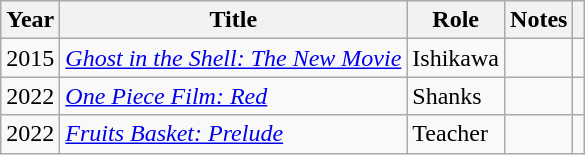<table class="wikitable sortable plainrowheaders">
<tr>
<th>Year</th>
<th>Title</th>
<th>Role</th>
<th class="unsortable">Notes</th>
<th class="unsortable"></th>
</tr>
<tr>
<td>2015</td>
<td><em><a href='#'>Ghost in the Shell: The New Movie</a></em></td>
<td>Ishikawa</td>
<td></td>
<td></td>
</tr>
<tr>
<td>2022</td>
<td><em><a href='#'>One Piece Film: Red</a></em></td>
<td>Shanks</td>
<td></td>
<td></td>
</tr>
<tr>
<td>2022</td>
<td><em><a href='#'>Fruits Basket: Prelude</a></em></td>
<td>Teacher</td>
<td></td>
</tr>
</table>
